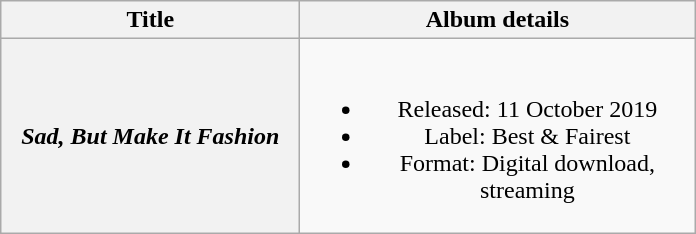<table class="wikitable plainrowheaders" style="text-align:center;">
<tr>
<th scope="col" rowspan="1" style="width:12em;">Title</th>
<th scope="col" rowspan="1" style="width:16em;">Album details</th>
</tr>
<tr>
<th scope="row"><em>Sad, But Make It Fashion</em></th>
<td><br><ul><li>Released: 11 October 2019</li><li>Label: Best & Fairest</li><li>Format: Digital download, streaming</li></ul></td>
</tr>
</table>
